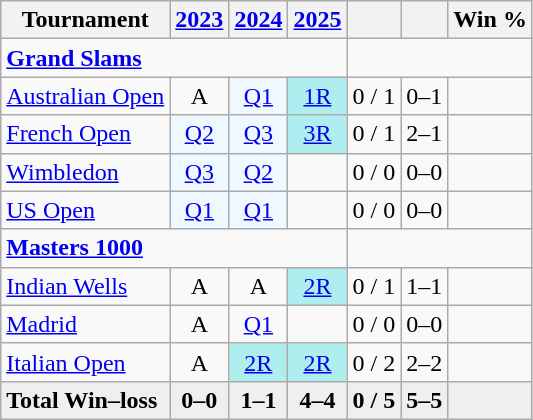<table class="wikitable" style=text-align:center>
<tr>
<th>Tournament</th>
<th><a href='#'>2023</a></th>
<th><a href='#'>2024</a></th>
<th><a href='#'>2025</a></th>
<th></th>
<th></th>
<th>Win %</th>
</tr>
<tr>
<td colspan="4" align="left"><strong><a href='#'>Grand Slams</a></strong></td>
</tr>
<tr>
<td align=left><a href='#'>Australian Open</a></td>
<td>A</td>
<td bgcolor=f0f8ff><a href='#'>Q1</a></td>
<td bgcolor=afeeee><a href='#'>1R</a></td>
<td>0 / 1</td>
<td>0–1</td>
<td></td>
</tr>
<tr>
<td align=left><a href='#'>French Open</a></td>
<td bgcolor=f0f8ff><a href='#'>Q2</a></td>
<td bgcolor=f0f8ff><a href='#'>Q3</a></td>
<td bgcolor=afeeee><a href='#'>3R</a></td>
<td>0 / 1</td>
<td>2–1</td>
<td></td>
</tr>
<tr>
<td align=left><a href='#'>Wimbledon</a></td>
<td bgcolor=f0f8ff><a href='#'>Q3</a></td>
<td bgcolor=f0f8ff><a href='#'>Q2</a></td>
<td></td>
<td>0 / 0</td>
<td>0–0</td>
<td></td>
</tr>
<tr>
<td align=left><a href='#'>US Open</a></td>
<td bgcolor=f0f8ff><a href='#'>Q1</a></td>
<td bgcolor=f0f8ff><a href='#'>Q1</a></td>
<td></td>
<td>0 / 0</td>
<td>0–0</td>
<td></td>
</tr>
<tr>
<td colspan=4 align="left"><strong><a href='#'>Masters 1000</a></strong></td>
</tr>
<tr>
<td align=left><a href='#'>Indian Wells</a></td>
<td>A</td>
<td>A</td>
<td bgcolor=afeeee><a href='#'>2R</a></td>
<td>0 / 1</td>
<td>1–1</td>
<td></td>
</tr>
<tr>
<td align=left><a href='#'>Madrid</a></td>
<td>A</td>
<td><a href='#'>Q1</a></td>
<td></td>
<td>0 / 0</td>
<td>0–0</td>
<td></td>
</tr>
<tr>
<td align=left><a href='#'>Italian Open</a></td>
<td>A</td>
<td bgcolor=afeeee><a href='#'>2R</a></td>
<td bgcolor=afeeee><a href='#'>2R</a></td>
<td>0 / 2</td>
<td>2–2</td>
<td></td>
</tr>
<tr style=background:#efefef;font-weight:bold>
<td align=left>Total Win–loss</td>
<td>0–0</td>
<td>1–1</td>
<td>4–4</td>
<td>0 / 5</td>
<td>5–5</td>
<td></td>
</tr>
</table>
